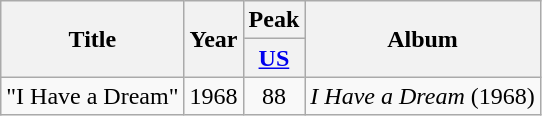<table class="wikitable" style="text-align:center;">
<tr>
<th scope="col" rowspan="2">Title</th>
<th scope="col" rowspan="2">Year</th>
<th scope="col">Peak</th>
<th scope="col" rowspan="2">Album</th>
</tr>
<tr>
<th scope="col"><a href='#'>US</a><br></th>
</tr>
<tr>
<td scope="row">"I Have a Dream"<br></td>
<td>1968</td>
<td>88</td>
<td><em>I Have a Dream</em> (1968)</td>
</tr>
</table>
